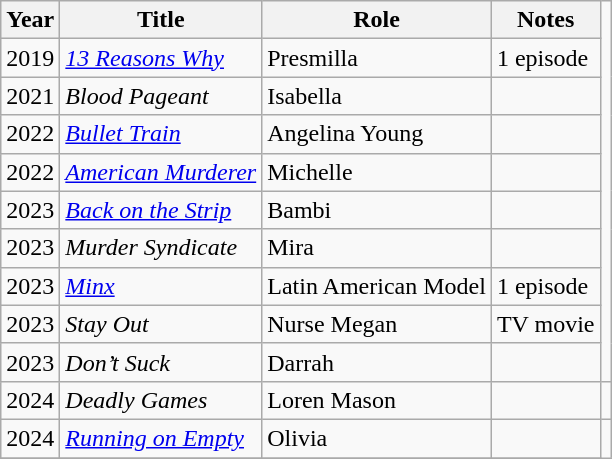<table class="wikitable sortable">
<tr>
<th>Year</th>
<th>Title</th>
<th>Role</th>
<th class="unsortable">Notes</th>
</tr>
<tr>
<td>2019</td>
<td><em><a href='#'>13 Reasons Why</a> </em></td>
<td>Presmilla</td>
<td>1 episode</td>
</tr>
<tr>
<td>2021</td>
<td><em>Blood Pageant</em></td>
<td>Isabella</td>
<td></td>
</tr>
<tr>
<td>2022</td>
<td><em><a href='#'>Bullet Train</a></em></td>
<td>Angelina Young</td>
<td></td>
</tr>
<tr>
<td>2022</td>
<td><em><a href='#'>American Murderer</a></em></td>
<td>Michelle</td>
<td></td>
</tr>
<tr>
<td>2023</td>
<td><em><a href='#'>Back on the Strip</a></em></td>
<td>Bambi</td>
<td></td>
</tr>
<tr>
<td>2023</td>
<td><em>Murder Syndicate</em></td>
<td>Mira</td>
<td></td>
</tr>
<tr>
<td>2023</td>
<td><em><a href='#'>Minx</a></em></td>
<td>Latin American Model</td>
<td>1 episode</td>
</tr>
<tr>
<td>2023</td>
<td><em>Stay Out</em></td>
<td>Nurse Megan</td>
<td>TV movie</td>
</tr>
<tr>
<td>2023</td>
<td><em>Don’t Suck</em></td>
<td>Darrah</td>
<td></td>
</tr>
<tr>
<td>2024</td>
<td><em>Deadly Games</em></td>
<td>Loren Mason</td>
<td></td>
<td></td>
</tr>
<tr>
<td>2024</td>
<td><em><a href='#'>Running on Empty</a></em></td>
<td>Olivia</td>
<td></td>
</tr>
<tr>
</tr>
</table>
